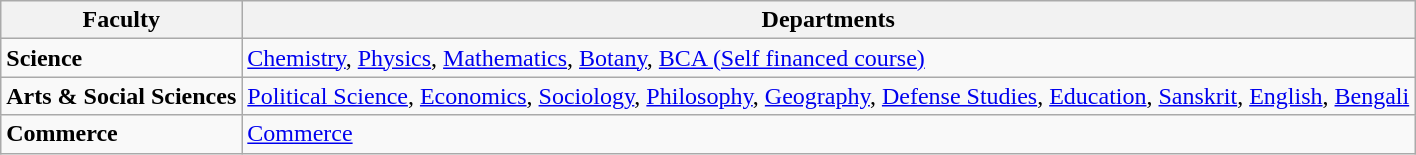<table class="wikitable sortable">
<tr>
<th>Faculty</th>
<th>Departments</th>
</tr>
<tr>
<td><strong>Science</strong></td>
<td><a href='#'>Chemistry</a>, <a href='#'>Physics</a>, <a href='#'>Mathematics</a>, <a href='#'>Botany</a>, <a href='#'>BCA (Self financed course)</a></td>
</tr>
<tr>
<td><strong>Arts & Social Sciences</strong></td>
<td><a href='#'>Political Science</a>, <a href='#'>Economics</a>, <a href='#'>Sociology</a>, <a href='#'>Philosophy</a>, <a href='#'>Geography</a>, <a href='#'>Defense Studies</a>, <a href='#'>Education</a>, <a href='#'>Sanskrit</a>, <a href='#'>English</a>, <a href='#'>Bengali</a></td>
</tr>
<tr>
<td><strong>Commerce</strong></td>
<td><a href='#'>Commerce</a></td>
</tr>
</table>
